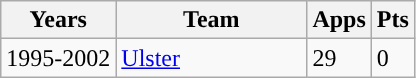<table class="wikitable" style="text-align:left;">
<tr>
<th>Years</th>
<th width=120px>Team</th>
<th>Apps</th>
<th>Pts</th>
</tr>
<tr>
<td>1995-2002</td>
<td><a href='#'>Ulster</a></td>
<td>29</td>
<td>0</td>
</tr>
</table>
